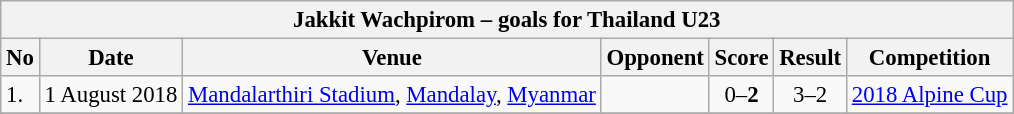<table class="wikitable" style="font-size:95%;">
<tr>
<th colspan="8"><strong>Jakkit Wachpirom – goals for Thailand U23</strong></th>
</tr>
<tr>
<th>No</th>
<th>Date</th>
<th>Venue</th>
<th>Opponent</th>
<th>Score</th>
<th>Result</th>
<th>Competition</th>
</tr>
<tr>
<td>1.</td>
<td>1 August 2018</td>
<td><a href='#'>Mandalarthiri Stadium</a>, <a href='#'>Mandalay</a>, <a href='#'>Myanmar</a></td>
<td></td>
<td align=center>0–<strong>2</strong></td>
<td align=center>3–2</td>
<td><a href='#'>2018 Alpine Cup</a></td>
</tr>
<tr>
</tr>
</table>
